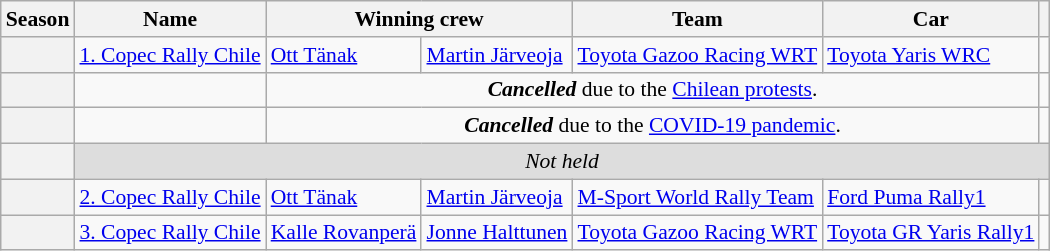<table class="wikitable" style="font-size:90%">
<tr>
<th>Season</th>
<th>Name</th>
<th colspan=2>Winning crew</th>
<th>Team</th>
<th>Car</th>
<th></th>
</tr>
<tr>
<th></th>
<td><a href='#'>1. Copec Rally Chile</a></td>
<td> <a href='#'>Ott Tänak</a></td>
<td> <a href='#'>Martin Järveoja</a></td>
<td> <a href='#'>Toyota Gazoo Racing WRT</a></td>
<td><a href='#'>Toyota Yaris WRC</a></td>
<td align=center></td>
</tr>
<tr>
<th></th>
<td></td>
<td align=center colspan=4><strong><em>Cancelled</em></strong> due to the <a href='#'>Chilean protests</a>.</td>
<td align=center></td>
</tr>
<tr>
<th></th>
<td></td>
<td align=center colspan=4><strong><em>Cancelled</em></strong> due to the <a href='#'>COVID-19 pandemic</a>.</td>
<td align=center></td>
</tr>
<tr style="background:#ddd">
<th></th>
<td align=center colspan=6><em>Not held</em></td>
</tr>
<tr>
<th></th>
<td><a href='#'>2. Copec Rally Chile</a></td>
<td> <a href='#'>Ott Tänak</a></td>
<td> <a href='#'>Martin Järveoja</a></td>
<td> <a href='#'>M-Sport World Rally Team</a></td>
<td><a href='#'>Ford Puma Rally1</a></td>
<td align=center></td>
</tr>
<tr>
<th></th>
<td><a href='#'>3. Copec Rally Chile</a></td>
<td> <a href='#'>Kalle Rovanperä</a></td>
<td> <a href='#'>Jonne Halttunen</a></td>
<td> <a href='#'>Toyota Gazoo Racing WRT</a></td>
<td><a href='#'>Toyota GR Yaris Rally1</a></td>
<td align=center></td>
</tr>
</table>
